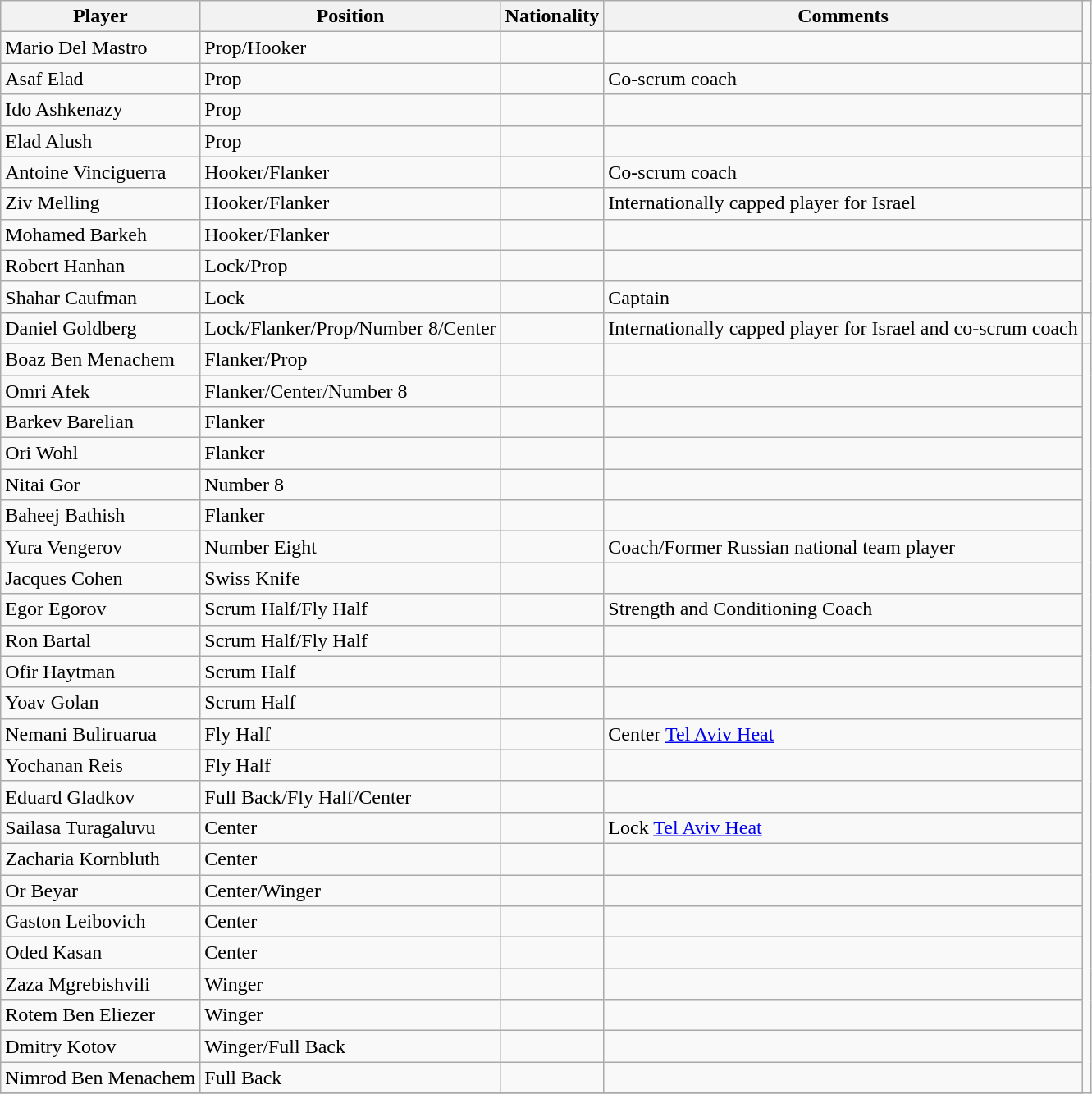<table class="wikitable">
<tr>
<th>Player</th>
<th>Position</th>
<th>Nationality</th>
<th>Comments</th>
</tr>
<tr>
<td>Mario Del Mastro</td>
<td>Prop/Hooker</td>
<td></td>
<td></td>
</tr>
<tr>
<td>Asaf Elad</td>
<td>Prop</td>
<td></td>
<td>Co-scrum coach</td>
<td></td>
</tr>
<tr>
<td>Ido Ashkenazy</td>
<td>Prop</td>
<td></td>
<td></td>
</tr>
<tr>
<td>Elad Alush</td>
<td>Prop</td>
<td></td>
<td></td>
</tr>
<tr>
<td>Antoine Vinciguerra</td>
<td>Hooker/Flanker</td>
<td> </td>
<td>Co-scrum coach</td>
<td></td>
</tr>
<tr>
<td>Ziv Melling</td>
<td>Hooker/Flanker</td>
<td></td>
<td>Internationally capped player for Israel</td>
<td></td>
</tr>
<tr>
<td>Mohamed Barkeh</td>
<td>Hooker/Flanker</td>
<td></td>
<td></td>
</tr>
<tr>
<td>Robert Hanhan</td>
<td>Lock/Prop</td>
<td></td>
<td></td>
</tr>
<tr>
<td>Shahar Caufman</td>
<td>Lock</td>
<td></td>
<td>Captain</td>
</tr>
<tr>
<td>Daniel Goldberg</td>
<td>Lock/Flanker/Prop/Number 8/Center</td>
<td>     </td>
<td>Internationally capped player for Israel and co-scrum coach</td>
<td></td>
</tr>
<tr>
<td>Boaz Ben Menachem</td>
<td>Flanker/Prop</td>
<td></td>
<td></td>
</tr>
<tr>
<td>Omri Afek</td>
<td>Flanker/Center/Number 8</td>
<td></td>
<td></td>
</tr>
<tr>
<td>Barkev Barelian</td>
<td>Flanker</td>
<td> </td>
<td></td>
</tr>
<tr>
<td>Ori Wohl</td>
<td>Flanker</td>
<td></td>
<td></td>
</tr>
<tr>
<td>Nitai Gor</td>
<td>Number 8</td>
<td></td>
<td></td>
</tr>
<tr>
<td>Baheej Bathish</td>
<td>Flanker</td>
<td> </td>
<td></td>
</tr>
<tr>
<td>Yura Vengerov</td>
<td>Number Eight</td>
<td></td>
<td>Coach/Former Russian national team player</td>
</tr>
<tr>
<td>Jacques Cohen</td>
<td>Swiss Knife</td>
<td> </td>
<td></td>
</tr>
<tr>
<td>Egor Egorov</td>
<td>Scrum Half/Fly Half</td>
<td></td>
<td>Strength and Conditioning Coach</td>
</tr>
<tr>
<td>Ron Bartal</td>
<td>Scrum Half/Fly Half</td>
<td></td>
<td></td>
</tr>
<tr>
<td>Ofir Haytman</td>
<td>Scrum Half</td>
<td></td>
<td></td>
</tr>
<tr>
<td>Yoav Golan</td>
<td>Scrum Half</td>
<td></td>
<td></td>
</tr>
<tr>
<td>Nemani Buliruarua</td>
<td>Fly Half</td>
<td></td>
<td>Center <a href='#'>Tel Aviv Heat</a></td>
</tr>
<tr>
<td>Yochanan Reis</td>
<td>Fly Half</td>
<td></td>
<td></td>
</tr>
<tr>
<td>Eduard Gladkov</td>
<td>Full Back/Fly Half/Center</td>
<td> </td>
<td></td>
</tr>
<tr>
<td>Sailasa Turagaluvu</td>
<td>Center</td>
<td></td>
<td>Lock <a href='#'>Tel Aviv Heat</a></td>
</tr>
<tr>
<td>Zacharia Kornbluth</td>
<td>Center</td>
<td> </td>
<td></td>
</tr>
<tr>
<td>Or Beyar</td>
<td>Center/Winger</td>
<td></td>
<td></td>
</tr>
<tr>
<td>Gaston Leibovich</td>
<td>Center</td>
<td> </td>
<td></td>
</tr>
<tr>
<td>Oded Kasan</td>
<td>Center</td>
<td></td>
<td></td>
</tr>
<tr>
<td>Zaza Mgrebishvili</td>
<td>Winger</td>
<td> </td>
<td></td>
</tr>
<tr>
<td>Rotem Ben Eliezer</td>
<td>Winger</td>
<td></td>
<td></td>
</tr>
<tr>
<td>Dmitry Kotov</td>
<td>Winger/Full Back</td>
<td> </td>
<td></td>
</tr>
<tr>
<td>Nimrod Ben Menachem</td>
<td>Full Back</td>
<td></td>
<td></td>
</tr>
<tr>
</tr>
</table>
